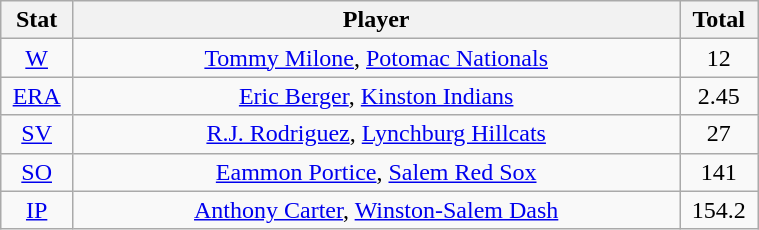<table class="wikitable" width="40%" style="text-align:center;">
<tr>
<th width="5%">Stat</th>
<th width="60%">Player</th>
<th width="5%">Total</th>
</tr>
<tr>
<td><a href='#'>W</a></td>
<td><a href='#'>Tommy Milone</a>, <a href='#'>Potomac Nationals</a></td>
<td>12</td>
</tr>
<tr>
<td><a href='#'>ERA</a></td>
<td><a href='#'>Eric Berger</a>, <a href='#'>Kinston Indians</a></td>
<td>2.45</td>
</tr>
<tr>
<td><a href='#'>SV</a></td>
<td><a href='#'>R.J. Rodriguez</a>, <a href='#'>Lynchburg Hillcats</a></td>
<td>27</td>
</tr>
<tr>
<td><a href='#'>SO</a></td>
<td><a href='#'>Eammon Portice</a>, <a href='#'>Salem Red Sox</a></td>
<td>141</td>
</tr>
<tr>
<td><a href='#'>IP</a></td>
<td><a href='#'>Anthony Carter</a>, <a href='#'>Winston-Salem Dash</a></td>
<td>154.2</td>
</tr>
</table>
